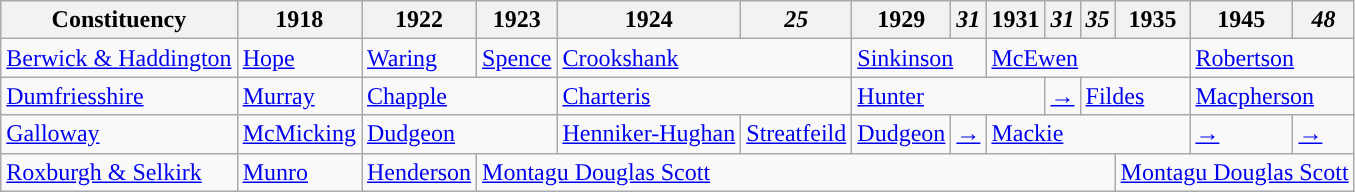<table class="wikitable">
<tr>
<th>Constituency</th>
<th>1918</th>
<th>1922</th>
<th>1923</th>
<th>1924</th>
<th><em>25</em></th>
<th>1929</th>
<th><em>31</em></th>
<th>1931</th>
<th><em>31</em></th>
<th><em>35</em></th>
<th>1935</th>
<th>1945</th>
<th><em>48</em></th>
</tr>
<tr>
<td><a href='#'>Berwick & Haddington</a></td>
<td><a href='#'>Hope</a></td>
<td><a href='#'>Waring</a></td>
<td><a href='#'>Spence</a></td>
<td colspan="2"><a href='#'>Crookshank</a></td>
<td colspan="2"><a href='#'>Sinkinson</a></td>
<td colspan="4"><a href='#'>McEwen</a></td>
<td colspan="2"><a href='#'>Robertson</a></td>
</tr>
<tr>
<td><a href='#'>Dumfriesshire</a></td>
<td><a href='#'>Murray</a></td>
<td colspan="2"><a href='#'>Chapple</a></td>
<td colspan="2"><a href='#'>Charteris</a></td>
<td colspan="3"><a href='#'>Hunter</a></td>
<td><a href='#'>→</a></td>
<td colspan="2"><a href='#'>Fildes</a></td>
<td colspan="2"><a href='#'>Macpherson</a></td>
</tr>
<tr>
<td><a href='#'>Galloway</a></td>
<td><a href='#'>McMicking</a></td>
<td colspan="2"><a href='#'>Dudgeon</a></td>
<td><a href='#'>Henniker-Hughan</a></td>
<td><a href='#'>Streatfeild</a></td>
<td><a href='#'>Dudgeon</a></td>
<td><a href='#'>→</a></td>
<td colspan="4"><a href='#'>Mackie</a></td>
<td><a href='#'>→</a></td>
<td><a href='#'>→</a></td>
</tr>
<tr>
<td><a href='#'>Roxburgh & Selkirk</a></td>
<td><a href='#'>Munro</a></td>
<td><a href='#'>Henderson</a></td>
<td colspan="8"><a href='#'>Montagu Douglas Scott</a></td>
<td colspan="3"><a href='#'>Montagu Douglas Scott</a></td>
</tr>
</table>
